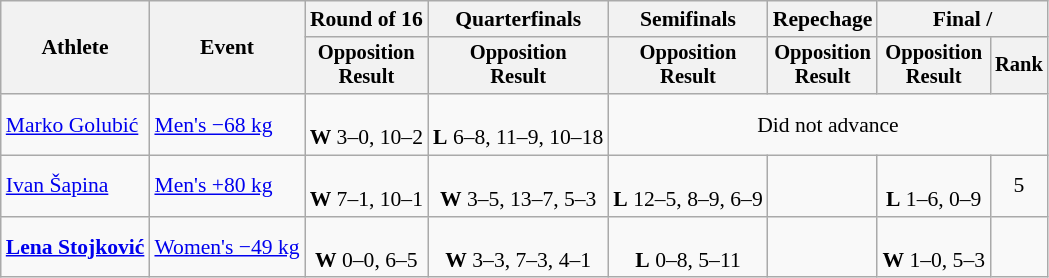<table class=wikitable style=font-size:90%;text-align:center>
<tr>
<th rowspan=2>Athlete</th>
<th rowspan=2>Event</th>
<th>Round of 16</th>
<th>Quarterfinals</th>
<th>Semifinals</th>
<th>Repechage</th>
<th colspan=2>Final / </th>
</tr>
<tr style=font-size:95%>
<th>Opposition<br>Result</th>
<th>Opposition<br>Result</th>
<th>Opposition<br>Result</th>
<th>Opposition<br>Result</th>
<th>Opposition<br>Result</th>
<th>Rank</th>
</tr>
<tr>
<td align=left><a href='#'>Marko Golubić</a></td>
<td align=left><a href='#'>Men's −68 kg</a></td>
<td><br><strong>W</strong> 3–0, 10–2</td>
<td><br><strong>L</strong> 6–8, 11–9, 10–18</td>
<td colspan="4">Did not advance</td>
</tr>
<tr>
<td align=left><a href='#'>Ivan Šapina</a></td>
<td align=left><a href='#'>Men's +80 kg</a></td>
<td><br><strong>W</strong> 7–1, 10–1</td>
<td><br><strong>W</strong> 3–5, 13–7, 5–3</td>
<td><br><strong>L</strong> 12–5, 8–9, 6–9</td>
<td></td>
<td><br><strong>L</strong> 1–6, 0–9</td>
<td>5</td>
</tr>
<tr>
<td align=left><strong><a href='#'>Lena Stojković</a></strong></td>
<td align=left><a href='#'>Women's −49 kg</a></td>
<td><br><strong>W</strong> 0–0, 6–5</td>
<td><br><strong>W</strong> 3–3, 7–3, 4–1</td>
<td><br><strong>L</strong> 0–8, 5–11</td>
<td></td>
<td><br><strong>W</strong> 1–0, 5–3</td>
<td></td>
</tr>
</table>
